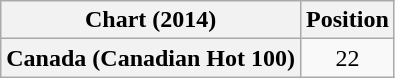<table class="wikitable plainrowheaders" style="text-align:center;">
<tr>
<th scope="col">Chart (2014)</th>
<th scope="col">Position</th>
</tr>
<tr>
<th scope="row">Canada (Canadian Hot 100)</th>
<td>22</td>
</tr>
</table>
